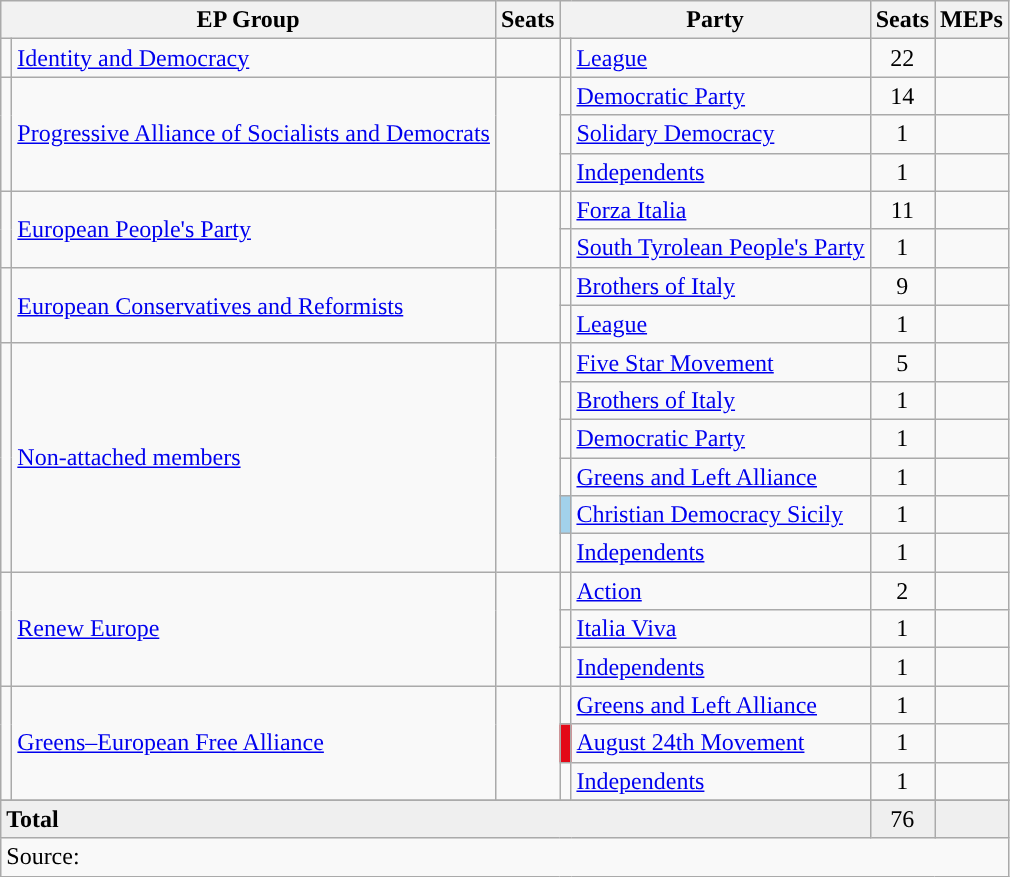<table class="wikitable">
<tr>
<th colspan=2>EP Group</th>
<th>Seats</th>
<th colspan=2>Party</th>
<th>Seats</th>
<th>MEPs</th>
</tr>
<tr>
<td></td>
<td><a href='#'>Identity and Democracy</a></td>
<td></td>
<td style="background:"></td>
<td><a href='#'>League</a></td>
<td align=center>22</td>
<td></td>
</tr>
<tr>
<td rowspan="3"></td>
<td rowspan="3"><a href='#'>Progressive Alliance of Socialists and Democrats</a></td>
<td rowspan="3"></td>
<td style="background:"></td>
<td><a href='#'>Democratic Party</a></td>
<td align=center>14</td>
<td></td>
</tr>
<tr>
<td style="background:"></td>
<td><a href='#'>Solidary Democracy</a></td>
<td align=center>1</td>
<td></td>
</tr>
<tr>
<td style="background:"></td>
<td><a href='#'>Independents</a></td>
<td align=center>1</td>
<td></td>
</tr>
<tr>
<td rowspan="2"></td>
<td rowspan="2"><a href='#'>European People's Party</a></td>
<td rowspan="2"></td>
<td style="background:"></td>
<td><a href='#'>Forza Italia</a></td>
<td align=center>11</td>
<td></td>
</tr>
<tr>
<td style="background:"></td>
<td><a href='#'>South Tyrolean People's Party</a></td>
<td align=center>1</td>
<td></td>
</tr>
<tr>
<td rowspan="2"></td>
<td rowspan="2"><a href='#'>European Conservatives and Reformists</a></td>
<td rowspan="2"></td>
<td style="background:"></td>
<td><a href='#'>Brothers of Italy</a></td>
<td align=center>9</td>
<td></td>
</tr>
<tr>
<td style="background:"></td>
<td><a href='#'>League</a></td>
<td align=center>1</td>
<td></td>
</tr>
<tr>
<td rowspan="6"></td>
<td rowspan="6"><a href='#'>Non-attached members</a></td>
<td rowspan="6"></td>
<td style="background:"></td>
<td><a href='#'>Five Star Movement</a></td>
<td align=center>5</td>
<td></td>
</tr>
<tr>
<td style="background:"></td>
<td><a href='#'>Brothers of Italy</a></td>
<td align=center>1</td>
<td></td>
</tr>
<tr>
<td style="background:"></td>
<td><a href='#'>Democratic Party</a></td>
<td align=center>1</td>
<td></td>
</tr>
<tr>
<td style="background:"></td>
<td><a href='#'>Greens and Left Alliance</a></td>
<td align=center>1</td>
<td></td>
</tr>
<tr>
<td style="background:#A2D1EB;"></td>
<td><a href='#'>Christian Democracy Sicily</a></td>
<td align=center>1</td>
<td></td>
</tr>
<tr>
<td style="background:"></td>
<td><a href='#'>Independents</a></td>
<td align=center>1</td>
<td></td>
</tr>
<tr>
<td rowspan="3"></td>
<td rowspan="3"><a href='#'>Renew Europe</a></td>
<td rowspan="3"></td>
<td style="background:"></td>
<td><a href='#'>Action</a></td>
<td align=center>2</td>
<td></td>
</tr>
<tr>
<td style="background:"></td>
<td><a href='#'>Italia Viva</a></td>
<td align=center>1</td>
<td></td>
</tr>
<tr>
<td style="background:"></td>
<td><a href='#'>Independents</a></td>
<td align=center>1</td>
<td></td>
</tr>
<tr>
<td rowspan="3"></td>
<td rowspan="3"><a href='#'>Greens–European Free Alliance</a></td>
<td rowspan="3"></td>
<td style="background:"></td>
<td><a href='#'>Greens and Left Alliance</a></td>
<td align=center>1</td>
<td></td>
</tr>
<tr>
<td style="background:#E30917;"></td>
<td><a href='#'>August 24th Movement</a></td>
<td align=center>1</td>
<td></td>
</tr>
<tr>
<td style="background:"></td>
<td><a href='#'>Independents</a></td>
<td align=center>1</td>
<td></td>
</tr>
<tr>
</tr>
<tr bgcolor="EFEFEF">
<td colspan=5 align=left><strong>Total</strong></td>
<td align=center>76</td>
<td></td>
</tr>
<tr>
<td colspan="7">Source: </td>
</tr>
</table>
